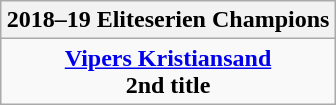<table class=wikitable style="text-align:center; margin:auto">
<tr>
<th>2018–19 Eliteserien Champions</th>
</tr>
<tr>
<td><strong><a href='#'>Vipers Kristiansand</a></strong><br><strong>2nd title</strong></td>
</tr>
</table>
